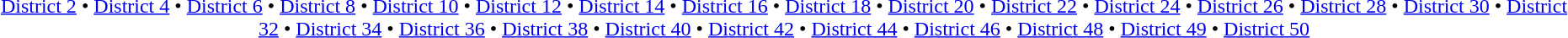<table id=toc class=toc summary=Contents>
<tr>
<td align=center><br><a href='#'>District 2</a> • <a href='#'>District 4</a> • <a href='#'>District 6</a> • <a href='#'>District 8</a> • <a href='#'>District 10</a> • <a href='#'>District 12</a> • <a href='#'>District 14</a> • <a href='#'>District 16</a> • <a href='#'>District 18</a> • <a href='#'>District 20</a> • <a href='#'>District 22</a> • <a href='#'>District 24</a> • <a href='#'>District 26</a> • <a href='#'>District 28</a> • <a href='#'>District 30</a> • <a href='#'>District 32</a> • <a href='#'>District 34</a> • <a href='#'>District 36</a> • <a href='#'>District 38</a> • <a href='#'>District 40</a> • <a href='#'>District 42</a> • <a href='#'>District 44</a> • <a href='#'>District 46</a> • <a href='#'>District 48</a> • <a href='#'>District 49</a> • <a href='#'>District 50</a></td>
</tr>
</table>
